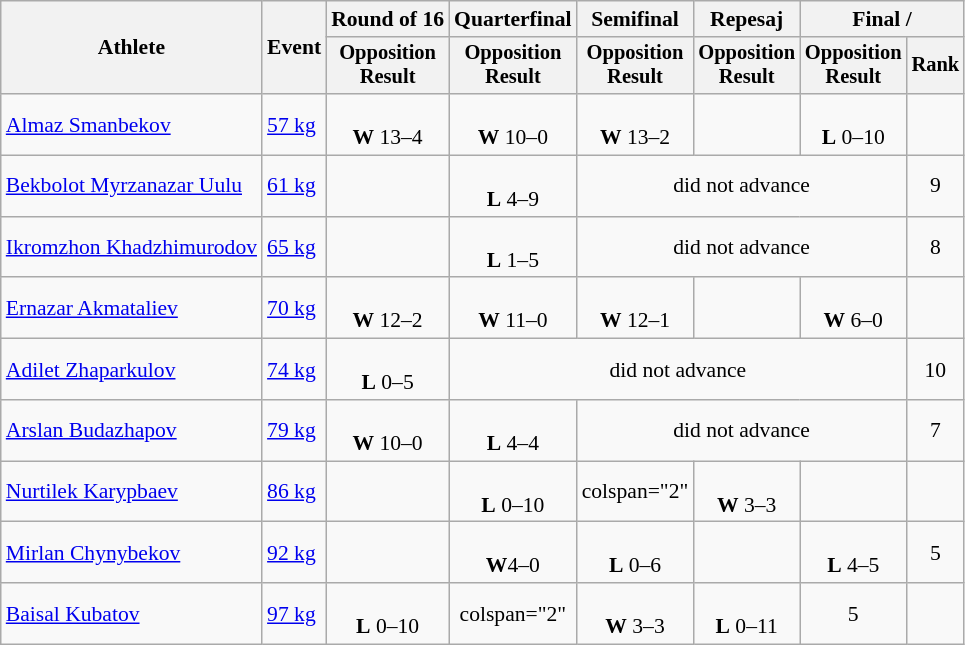<table class=wikitable style=font-size:90%;text-align:center>
<tr>
<th rowspan=2>Athlete</th>
<th rowspan=2>Event</th>
<th>Round of 16</th>
<th>Quarterfinal</th>
<th>Semifinal</th>
<th>Repesaj</th>
<th colspan=2>Final / </th>
</tr>
<tr style=font-size:95%>
<th>Opposition<br>Result</th>
<th>Opposition<br>Result</th>
<th>Opposition<br>Result</th>
<th>Opposition<br>Result</th>
<th>Opposition<br>Result</th>
<th>Rank</th>
</tr>
<tr>
<td align=left><a href='#'>Almaz Smanbekov</a></td>
<td align=left><a href='#'>57 kg</a></td>
<td><br><strong>W</strong> 13–4</td>
<td><br><strong>W</strong> 10–0</td>
<td><br><strong>W</strong> 13–2</td>
<td></td>
<td><br><strong>L</strong> 0–10</td>
<td></td>
</tr>
<tr>
<td align=left><a href='#'>Bekbolot Myrzanazar Uulu</a></td>
<td align=left><a href='#'>61 kg</a></td>
<td></td>
<td><br><strong>L</strong> 4–9</td>
<td colspan="3">did not advance</td>
<td>9</td>
</tr>
<tr>
<td align=left><a href='#'>Ikromzhon Khadzhimurodov</a></td>
<td align=left><a href='#'>65 kg</a></td>
<td></td>
<td><br><strong>L</strong> 1–5</td>
<td colspan="3">did not advance</td>
<td>8</td>
</tr>
<tr>
<td align=left><a href='#'>Ernazar Akmataliev</a></td>
<td align=left><a href='#'>70 kg</a></td>
<td><br><strong>W</strong> 12–2</td>
<td><br><strong>W</strong> 11–0</td>
<td><br><strong>W</strong> 12–1</td>
<td></td>
<td><br><strong>W</strong> 6–0</td>
<td></td>
</tr>
<tr>
<td align=left><a href='#'>Adilet Zhaparkulov</a></td>
<td align=left><a href='#'>74 kg</a></td>
<td><br><strong>L</strong> 0–5</td>
<td colspan="4">did not advance</td>
<td>10</td>
</tr>
<tr>
<td align=left><a href='#'>Arslan Budazhapov</a></td>
<td align=left><a href='#'>79 kg</a></td>
<td><br><strong>W</strong> 10–0</td>
<td><br><strong>L</strong> 4–4</td>
<td colspan="3">did not advance</td>
<td>7</td>
</tr>
<tr>
<td align=left><a href='#'>Nurtilek Karypbaev</a></td>
<td align=left><a href='#'>86 kg</a></td>
<td></td>
<td><br><strong>L</strong> 0–10</td>
<td>colspan="2" </td>
<td><br><strong>W</strong> 3–3</td>
<td></td>
</tr>
<tr>
<td align=left><a href='#'>Mirlan Chynybekov</a></td>
<td align=left><a href='#'>92 kg</a></td>
<td></td>
<td><br><strong>W</strong>4–0</td>
<td><br><strong>L</strong> 0–6</td>
<td></td>
<td><br><strong>L</strong> 4–5</td>
<td>5</td>
</tr>
<tr>
<td align=left><a href='#'>Baisal Kubatov</a></td>
<td align=left><a href='#'>97 kg</a></td>
<td><br><strong>L</strong> 0–10</td>
<td>colspan="2" </td>
<td><br><strong>W</strong> 3–3</td>
<td><br><strong>L</strong> 0–11</td>
<td>5</td>
</tr>
</table>
